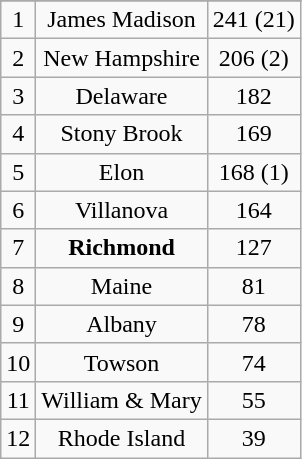<table class="wikitable">
<tr align="center">
</tr>
<tr align="center">
<td>1</td>
<td>James Madison</td>
<td>241 (21)</td>
</tr>
<tr align="center">
<td>2</td>
<td>New Hampshire</td>
<td>206 (2)</td>
</tr>
<tr align="center">
<td>3</td>
<td>Delaware</td>
<td>182</td>
</tr>
<tr align="center">
<td>4</td>
<td>Stony Brook</td>
<td>169</td>
</tr>
<tr align="center">
<td>5</td>
<td>Elon</td>
<td>168 (1)</td>
</tr>
<tr align="center">
<td>6</td>
<td>Villanova</td>
<td>164</td>
</tr>
<tr align="center">
<td>7</td>
<td><strong>Richmond</strong></td>
<td>127</td>
</tr>
<tr align="center">
<td>8</td>
<td>Maine</td>
<td>81</td>
</tr>
<tr align="center">
<td>9</td>
<td>Albany</td>
<td>78</td>
</tr>
<tr align="center">
<td>10</td>
<td>Towson</td>
<td>74</td>
</tr>
<tr align="center">
<td>11</td>
<td>William & Mary</td>
<td>55</td>
</tr>
<tr align="center">
<td>12</td>
<td>Rhode Island</td>
<td>39</td>
</tr>
</table>
